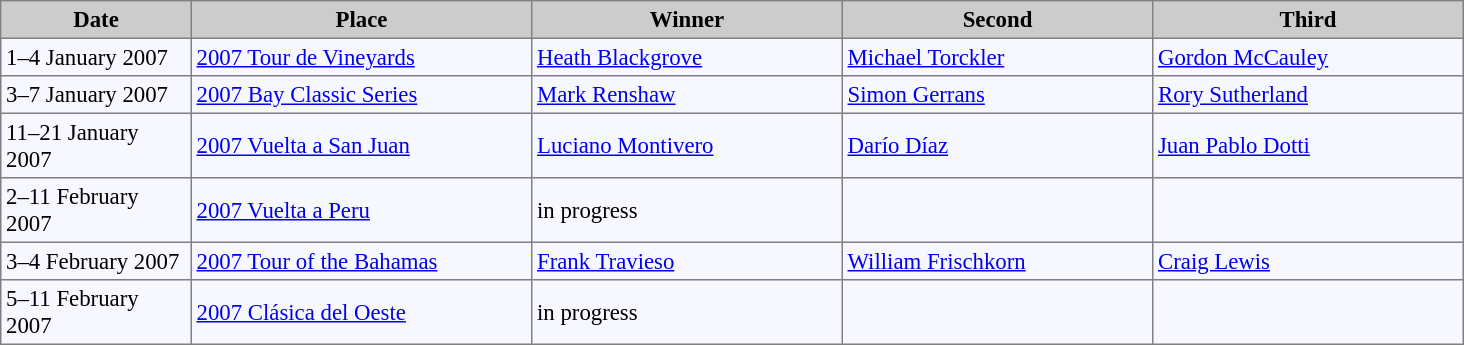<table bgcolor="#f7f8ff" cellpadding="3" cellspacing="0" border="1" style="font-size: 95%; border: gray solid 1px; border-collapse: collapse;">
<tr bgcolor="#CCCCCC">
<td align="center" width="120"><strong>Date</strong></td>
<td align="center" width="220"><strong>Place</strong></td>
<td align="center" width="200"><strong>Winner</strong></td>
<td align="center" width="200"><strong>Second</strong></td>
<td align="center" width="200"><strong>Third</strong></td>
</tr>
<tr align="left">
<td>1–4 January 2007</td>
<td> <a href='#'>2007 Tour de Vineyards</a></td>
<td> <a href='#'>Heath Blackgrove</a></td>
<td> <a href='#'>Michael Torckler</a></td>
<td> <a href='#'>Gordon McCauley</a></td>
</tr>
<tr align="left">
<td>3–7 January 2007</td>
<td> <a href='#'>2007 Bay Classic Series</a></td>
<td> <a href='#'>Mark Renshaw</a></td>
<td> <a href='#'>Simon Gerrans</a></td>
<td> <a href='#'>Rory Sutherland</a></td>
</tr>
<tr align="left">
<td>11–21 January 2007</td>
<td> <a href='#'>2007 Vuelta a San Juan</a></td>
<td> <a href='#'>Luciano Montivero</a></td>
<td> <a href='#'>Darío Díaz</a></td>
<td> <a href='#'>Juan Pablo Dotti</a></td>
</tr>
<tr align="left">
<td>2–11 February 2007</td>
<td> <a href='#'>2007 Vuelta a Peru</a></td>
<td>in progress</td>
<td></td>
<td></td>
</tr>
<tr align="left">
<td>3–4 February 2007</td>
<td> <a href='#'>2007 Tour of the Bahamas</a></td>
<td> <a href='#'>Frank Travieso</a></td>
<td> <a href='#'>William Frischkorn</a></td>
<td> <a href='#'>Craig Lewis</a></td>
</tr>
<tr align="left">
<td>5–11 February 2007</td>
<td> <a href='#'>2007 Clásica del Oeste</a></td>
<td>in progress</td>
<td></td>
<td></td>
</tr>
</table>
